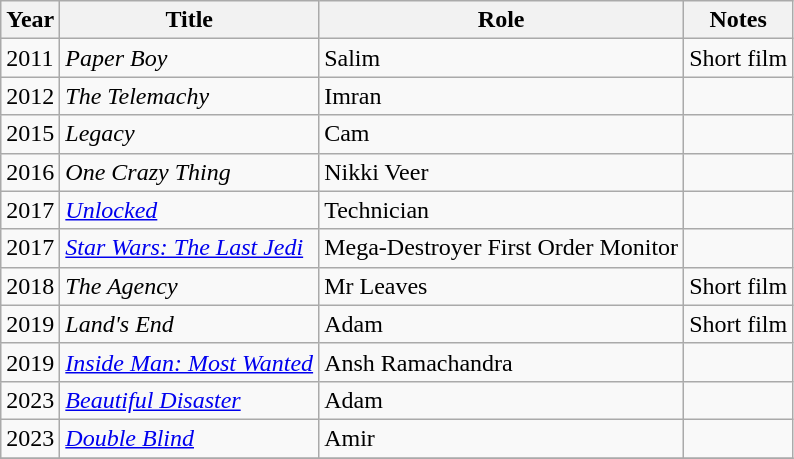<table class="wikitable sortable">
<tr>
<th>Year</th>
<th>Title</th>
<th>Role</th>
<th class="unsortable">Notes</th>
</tr>
<tr>
<td>2011</td>
<td><em>Paper Boy</em></td>
<td>Salim</td>
<td>Short film</td>
</tr>
<tr>
<td>2012</td>
<td><em>The Telemachy</em></td>
<td>Imran</td>
<td></td>
</tr>
<tr>
<td>2015</td>
<td><em>Legacy</em></td>
<td>Cam</td>
<td></td>
</tr>
<tr>
<td>2016</td>
<td><em>One Crazy Thing</em></td>
<td>Nikki Veer</td>
<td></td>
</tr>
<tr>
<td>2017</td>
<td><em><a href='#'>Unlocked</a></em></td>
<td>Technician</td>
<td></td>
</tr>
<tr>
<td>2017</td>
<td><em><a href='#'>Star Wars: The Last Jedi</a></em></td>
<td>Mega-Destroyer First Order Monitor</td>
<td></td>
</tr>
<tr>
<td>2018</td>
<td><em>The Agency</em></td>
<td>Mr Leaves</td>
<td>Short film</td>
</tr>
<tr>
<td>2019</td>
<td><em>Land's End</em></td>
<td>Adam</td>
<td>Short film</td>
</tr>
<tr>
<td>2019</td>
<td><em><a href='#'>Inside Man: Most Wanted</a></em></td>
<td>Ansh Ramachandra</td>
<td></td>
</tr>
<tr>
<td>2023</td>
<td><em><a href='#'>Beautiful Disaster</a></em></td>
<td>Adam</td>
<td></td>
</tr>
<tr>
<td>2023</td>
<td><em><a href='#'>Double Blind</a></em></td>
<td>Amir</td>
<td></td>
</tr>
<tr>
</tr>
</table>
